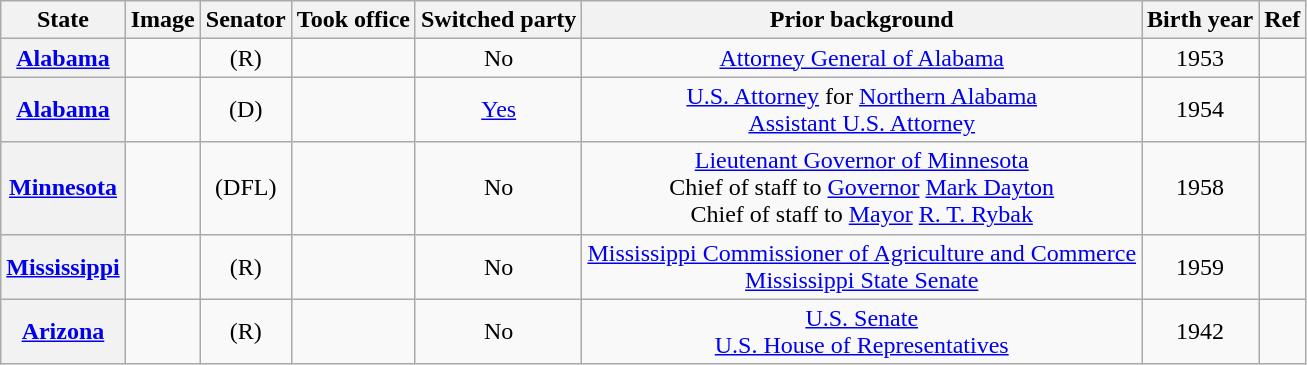<table class="sortable wikitable" style="text-align:center">
<tr>
<th>State</th>
<th>Image</th>
<th>Senator</th>
<th>Took office</th>
<th>Switched party</th>
<th>Prior background</th>
<th>Birth year</th>
<th>Ref</th>
</tr>
<tr>
<th><a href='#'>Alabama</a></th>
<td></td>
<td> (R)</td>
<td></td>
<td>No<br></td>
<td><a href='#'>Attorney General of Alabama</a></td>
<td>1953</td>
<td></td>
</tr>
<tr>
<th><a href='#'>Alabama</a></th>
<td></td>
<td> (D)</td>
<td></td>
<td><a href='#'>Yes</a><br></td>
<td><a href='#'>U.S. Attorney</a> for <a href='#'>Northern Alabama</a><br><a href='#'>Assistant U.S. Attorney</a></td>
<td>1954</td>
<td></td>
</tr>
<tr>
<th><a href='#'>Minnesota</a></th>
<td></td>
<td> (DFL)</td>
<td></td>
<td>No<br></td>
<td><a href='#'>Lieutenant Governor of Minnesota</a><br>Chief of staff to <a href='#'>Governor</a> <a href='#'>Mark Dayton</a><br>Chief of staff to <a href='#'>Mayor</a> <a href='#'>R. T. Rybak</a></td>
<td>1958</td>
<td></td>
</tr>
<tr>
<th><a href='#'>Mississippi</a></th>
<td></td>
<td> (R)</td>
<td></td>
<td>No<br></td>
<td><a href='#'>Mississippi Commissioner of Agriculture and Commerce</a><br><a href='#'>Mississippi State Senate</a></td>
<td>1959</td>
<td></td>
</tr>
<tr>
<th><a href='#'>Arizona</a></th>
<td></td>
<td> (R)</td>
<td></td>
<td>No<br></td>
<td><a href='#'>U.S. Senate</a><br><a href='#'>U.S. House of Representatives</a></td>
<td>1942</td>
<td></td>
</tr>
</table>
